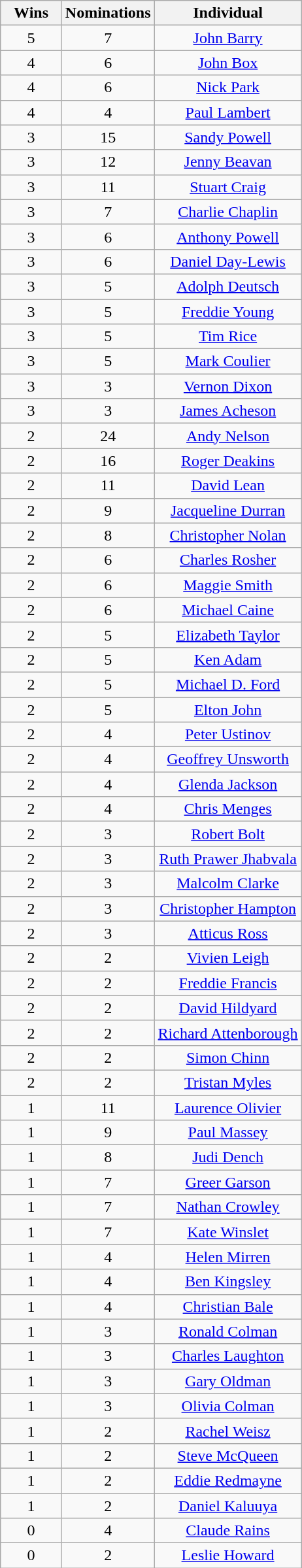<table class="wikitable" style="text-align:center;">
<tr>
<th scope="col" width="55">Wins</th>
<th scope="col" width="55">Nominations</th>
<th scope="col" align="center">Individual</th>
</tr>
<tr>
<td>5</td>
<td>7</td>
<td><a href='#'>John Barry</a></td>
</tr>
<tr>
<td>4</td>
<td>6</td>
<td><a href='#'>John Box</a></td>
</tr>
<tr>
<td>4</td>
<td>6</td>
<td><a href='#'>Nick Park</a></td>
</tr>
<tr>
<td>4</td>
<td>4</td>
<td><a href='#'>Paul Lambert</a></td>
</tr>
<tr>
<td>3</td>
<td>15</td>
<td><a href='#'>Sandy Powell</a></td>
</tr>
<tr>
<td>3</td>
<td>12</td>
<td><a href='#'>Jenny Beavan</a></td>
</tr>
<tr>
<td>3</td>
<td>11</td>
<td><a href='#'>Stuart Craig</a></td>
</tr>
<tr>
<td>3</td>
<td>7</td>
<td><a href='#'>Charlie Chaplin</a></td>
</tr>
<tr>
<td>3</td>
<td>6</td>
<td><a href='#'>Anthony Powell</a></td>
</tr>
<tr>
<td>3</td>
<td>6</td>
<td><a href='#'>Daniel Day-Lewis</a></td>
</tr>
<tr>
<td>3</td>
<td>5</td>
<td><a href='#'>Adolph Deutsch</a></td>
</tr>
<tr>
<td>3</td>
<td>5</td>
<td><a href='#'>Freddie Young</a></td>
</tr>
<tr>
<td>3</td>
<td>5</td>
<td><a href='#'>Tim Rice</a></td>
</tr>
<tr>
<td>3</td>
<td>5</td>
<td><a href='#'>Mark Coulier</a></td>
</tr>
<tr>
<td>3</td>
<td>3</td>
<td><a href='#'>Vernon Dixon</a></td>
</tr>
<tr>
<td>3</td>
<td>3</td>
<td><a href='#'>James Acheson</a></td>
</tr>
<tr>
<td>2</td>
<td>24</td>
<td><a href='#'>Andy Nelson</a></td>
</tr>
<tr>
<td>2</td>
<td>16</td>
<td><a href='#'>Roger Deakins</a></td>
</tr>
<tr>
<td>2</td>
<td>11</td>
<td><a href='#'>David Lean</a></td>
</tr>
<tr>
<td>2</td>
<td>9</td>
<td><a href='#'>Jacqueline Durran</a></td>
</tr>
<tr>
<td>2</td>
<td>8</td>
<td><a href='#'>Christopher Nolan</a></td>
</tr>
<tr>
<td>2</td>
<td>6</td>
<td><a href='#'>Charles Rosher</a></td>
</tr>
<tr>
<td>2</td>
<td>6</td>
<td><a href='#'>Maggie Smith</a></td>
</tr>
<tr>
<td>2</td>
<td>6</td>
<td><a href='#'>Michael Caine</a></td>
</tr>
<tr>
<td>2</td>
<td>5</td>
<td><a href='#'>Elizabeth Taylor</a></td>
</tr>
<tr>
<td>2</td>
<td>5</td>
<td><a href='#'>Ken Adam</a></td>
</tr>
<tr>
<td>2</td>
<td>5</td>
<td><a href='#'>Michael D. Ford</a></td>
</tr>
<tr>
<td>2</td>
<td>5</td>
<td><a href='#'>Elton John</a></td>
</tr>
<tr>
<td>2</td>
<td>4</td>
<td><a href='#'>Peter Ustinov</a></td>
</tr>
<tr>
<td>2</td>
<td>4</td>
<td><a href='#'>Geoffrey Unsworth</a></td>
</tr>
<tr>
<td>2</td>
<td>4</td>
<td><a href='#'>Glenda Jackson</a></td>
</tr>
<tr>
<td>2</td>
<td>4</td>
<td><a href='#'>Chris Menges</a></td>
</tr>
<tr>
<td>2</td>
<td>3</td>
<td><a href='#'>Robert Bolt</a></td>
</tr>
<tr>
<td>2</td>
<td>3</td>
<td><a href='#'>Ruth Prawer Jhabvala</a></td>
</tr>
<tr>
<td>2</td>
<td>3</td>
<td><a href='#'>Malcolm Clarke</a></td>
</tr>
<tr>
<td>2</td>
<td>3</td>
<td><a href='#'>Christopher Hampton</a></td>
</tr>
<tr>
<td>2</td>
<td>3</td>
<td><a href='#'>Atticus Ross</a></td>
</tr>
<tr>
<td>2</td>
<td>2</td>
<td><a href='#'>Vivien Leigh</a></td>
</tr>
<tr>
<td>2</td>
<td>2</td>
<td><a href='#'>Freddie Francis</a></td>
</tr>
<tr>
<td>2</td>
<td>2</td>
<td><a href='#'>David Hildyard</a></td>
</tr>
<tr>
<td>2</td>
<td>2</td>
<td><a href='#'>Richard Attenborough</a></td>
</tr>
<tr>
<td>2</td>
<td>2</td>
<td><a href='#'>Simon Chinn</a></td>
</tr>
<tr>
<td>2</td>
<td>2</td>
<td><a href='#'>Tristan Myles</a></td>
</tr>
<tr>
<td>1</td>
<td>11</td>
<td><a href='#'>Laurence Olivier</a></td>
</tr>
<tr>
<td>1</td>
<td>9</td>
<td><a href='#'>Paul Massey</a></td>
</tr>
<tr>
<td>1</td>
<td>8</td>
<td><a href='#'>Judi Dench</a></td>
</tr>
<tr>
<td>1</td>
<td>7</td>
<td><a href='#'>Greer Garson</a></td>
</tr>
<tr>
<td>1</td>
<td>7</td>
<td><a href='#'>Nathan Crowley</a></td>
</tr>
<tr>
<td>1</td>
<td>7</td>
<td><a href='#'>Kate Winslet</a></td>
</tr>
<tr>
<td>1</td>
<td>4</td>
<td><a href='#'>Helen Mirren</a></td>
</tr>
<tr>
<td>1</td>
<td>4</td>
<td><a href='#'>Ben Kingsley</a></td>
</tr>
<tr>
<td>1</td>
<td>4</td>
<td><a href='#'>Christian Bale</a></td>
</tr>
<tr>
<td>1</td>
<td>3</td>
<td><a href='#'>Ronald Colman</a></td>
</tr>
<tr>
<td>1</td>
<td>3</td>
<td><a href='#'>Charles Laughton</a></td>
</tr>
<tr>
<td>1</td>
<td>3</td>
<td><a href='#'>Gary Oldman</a></td>
</tr>
<tr>
<td>1</td>
<td>3</td>
<td><a href='#'>Olivia Colman</a></td>
</tr>
<tr>
<td>1</td>
<td>2</td>
<td><a href='#'>Rachel Weisz</a></td>
</tr>
<tr>
<td>1</td>
<td>2</td>
<td><a href='#'>Steve McQueen</a></td>
</tr>
<tr>
<td>1</td>
<td>2</td>
<td><a href='#'>Eddie Redmayne</a></td>
</tr>
<tr>
<td>1</td>
<td>2</td>
<td><a href='#'>Daniel Kaluuya</a></td>
</tr>
<tr>
<td>0</td>
<td>4</td>
<td><a href='#'>Claude Rains</a></td>
</tr>
<tr>
<td>0</td>
<td>2</td>
<td><a href='#'>Leslie Howard</a></td>
</tr>
</table>
